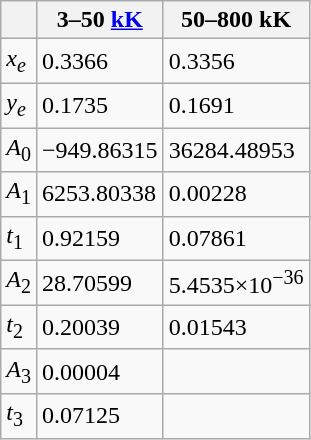<table class="wikitable">
<tr>
<th></th>
<th>3–50 <a href='#'>kK</a></th>
<th>50–800 kK</th>
</tr>
<tr>
<td><em>x<sub>e</sub></em></td>
<td>0.3366</td>
<td>0.3356</td>
</tr>
<tr>
<td><em>y<sub>e</sub></em></td>
<td>0.1735</td>
<td>0.1691</td>
</tr>
<tr>
<td><em>A</em><sub>0</sub></td>
<td>−949.86315</td>
<td>36284.48953</td>
</tr>
<tr>
<td><em>A</em><sub>1</sub></td>
<td>6253.80338</td>
<td>0.00228</td>
</tr>
<tr>
<td><em>t</em><sub>1</sub></td>
<td>0.92159</td>
<td>0.07861</td>
</tr>
<tr>
<td><em>A</em><sub>2</sub></td>
<td>28.70599</td>
<td>5.4535×10<sup>−36</sup></td>
</tr>
<tr>
<td><em>t</em><sub>2</sub></td>
<td>0.20039</td>
<td>0.01543</td>
</tr>
<tr>
<td><em>A</em><sub>3</sub></td>
<td>0.00004</td>
<td></td>
</tr>
<tr>
<td><em>t</em><sub>3</sub></td>
<td>0.07125</td>
<td></td>
</tr>
</table>
